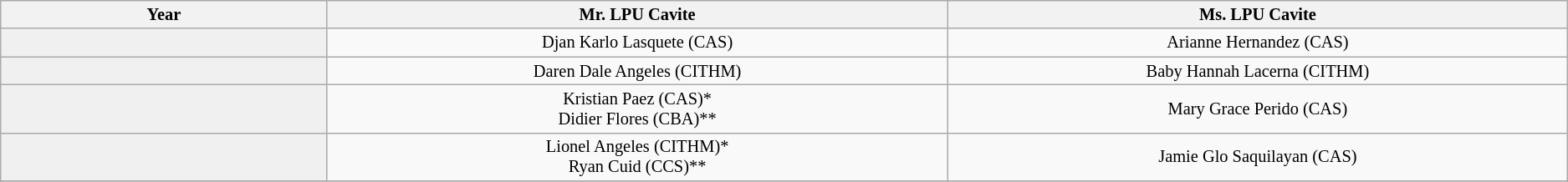<table class="wikitable" style="text-align:center; font-size:85%;">
<tr>
<th width=5%>Year</th>
<th width=9.5%>Mr. LPU Cavite</th>
<th width=9.5%>Ms. LPU Cavite</th>
</tr>
<tr>
<td bgcolor=#F0F0F0></td>
<td>Djan Karlo Lasquete (CAS)</td>
<td>Arianne Hernandez (CAS)</td>
</tr>
<tr>
<td bgcolor=#F0F0F0></td>
<td>Daren Dale Angeles (CITHM)</td>
<td>Baby Hannah Lacerna (CITHM)</td>
</tr>
<tr>
<td bgcolor=#F0F0F0></td>
<td>Kristian Paez (CAS)*<br>Didier Flores (CBA)**</td>
<td>Mary Grace Perido (CAS)</td>
</tr>
<tr>
<td bgcolor=#F0F0F0></td>
<td>Lionel Angeles (CITHM)*<br>Ryan Cuid (CCS)**</td>
<td>Jamie Glo Saquilayan (CAS)</td>
</tr>
<tr>
</tr>
</table>
